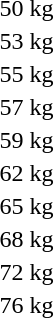<table>
<tr>
<td rowspan=2>50 kg<br></td>
<td rowspan=2></td>
<td rowspan=2></td>
<td></td>
</tr>
<tr>
<td></td>
</tr>
<tr>
<td rowspan=2>53 kg<br></td>
<td rowspan=2></td>
<td rowspan=2></td>
<td></td>
</tr>
<tr>
<td></td>
</tr>
<tr>
<td rowspan=2>55 kg<br></td>
<td rowspan=2></td>
<td rowspan=2></td>
<td></td>
</tr>
<tr>
<td></td>
</tr>
<tr>
<td rowspan=2>57 kg<br></td>
<td rowspan=2></td>
<td rowspan=2></td>
<td></td>
</tr>
<tr>
<td></td>
</tr>
<tr>
<td rowspan=2>59 kg<br></td>
<td rowspan=2></td>
<td rowspan=2></td>
<td></td>
</tr>
<tr>
<td></td>
</tr>
<tr>
<td rowspan=2>62 kg<br></td>
<td rowspan=2></td>
<td rowspan=2></td>
<td></td>
</tr>
<tr>
<td></td>
</tr>
<tr>
<td rowspan=2>65 kg<br></td>
<td rowspan=2></td>
<td rowspan=2></td>
<td></td>
</tr>
<tr>
<td></td>
</tr>
<tr>
<td rowspan=2>68 kg<br></td>
<td rowspan=2></td>
<td rowspan=2></td>
<td></td>
</tr>
<tr>
<td></td>
</tr>
<tr>
<td rowspan=2>72 kg<br></td>
<td rowspan=2></td>
<td rowspan=2></td>
<td></td>
</tr>
<tr>
<td></td>
</tr>
<tr>
<td rowspan=2>76 kg<br></td>
<td rowspan=2></td>
<td rowspan=2></td>
<td></td>
</tr>
<tr>
<td></td>
</tr>
<tr>
</tr>
</table>
